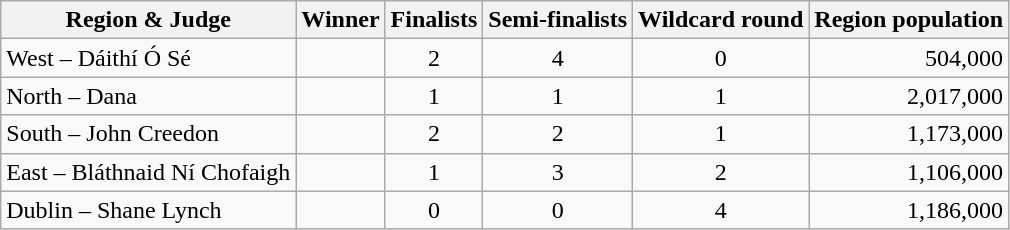<table class="wikitable" border="1">
<tr>
<th>Region & Judge</th>
<th>Winner</th>
<th>Finalists</th>
<th>Semi-finalists</th>
<th>Wildcard round</th>
<th>Region population</th>
</tr>
<tr>
<td>West – Dáithí Ó Sé</td>
<td style="text-align:center;"></td>
<td style="text-align:center;">2</td>
<td style="text-align:center;">4</td>
<td style="text-align:center;">0</td>
<td style="text-align:right;">504,000</td>
</tr>
<tr>
<td>North – Dana</td>
<td style="text-align:center;"></td>
<td style="text-align:center;">1</td>
<td style="text-align:center;">1</td>
<td style="text-align:center;">1</td>
<td style="text-align:right;">2,017,000</td>
</tr>
<tr>
<td>South – John Creedon</td>
<td style="text-align:center;"></td>
<td style="text-align:center;">2</td>
<td style="text-align:center;">2</td>
<td style="text-align:center;">1</td>
<td style="text-align:right;">1,173,000</td>
</tr>
<tr>
<td>East – Bláthnaid Ní Chofaigh</td>
<td style="text-align:center;"></td>
<td style="text-align:center;">1</td>
<td style="text-align:center;">3</td>
<td style="text-align:center;">2</td>
<td style="text-align:right;">1,106,000</td>
</tr>
<tr>
<td>Dublin – Shane Lynch</td>
<td style="text-align:center;"></td>
<td style="text-align:center;">0</td>
<td style="text-align:center;">0</td>
<td style="text-align:center;">4</td>
<td style="text-align:right;">1,186,000</td>
</tr>
</table>
